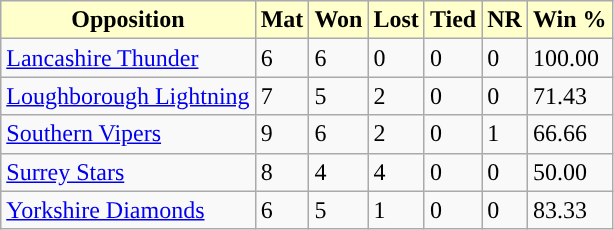<table class="wikitable sortable">
<tr>
<th style="background:#ffc;">Opposition</th>
<th style="background:#ffc;">Mat</th>
<th style="background:#ffc;">Won</th>
<th style="background:#ffc;">Lost</th>
<th style="background:#ffc;">Tied</th>
<th style="background:#ffc;">NR</th>
<th style="background:#ffc;">Win %</th>
</tr>
<tr>
<td><a href='#'>Lancashire Thunder</a></td>
<td>6</td>
<td>6</td>
<td>0</td>
<td>0</td>
<td>0</td>
<td>100.00</td>
</tr>
<tr>
<td><a href='#'>Loughborough Lightning</a></td>
<td>7</td>
<td>5</td>
<td>2</td>
<td>0</td>
<td>0</td>
<td>71.43</td>
</tr>
<tr>
<td><a href='#'>Southern Vipers</a></td>
<td>9</td>
<td>6</td>
<td>2</td>
<td>0</td>
<td>1</td>
<td>66.66</td>
</tr>
<tr>
<td><a href='#'>Surrey Stars</a></td>
<td>8</td>
<td>4</td>
<td>4</td>
<td>0</td>
<td>0</td>
<td>50.00</td>
</tr>
<tr>
<td><a href='#'>Yorkshire Diamonds</a></td>
<td>6</td>
<td>5</td>
<td>1</td>
<td>0</td>
<td>0</td>
<td>83.33</td>
</tr>
</table>
